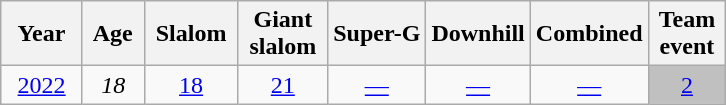<table class=wikitable style="text-align:center">
<tr>
<th>  Year  </th>
<th> Age </th>
<th> Slalom </th>
<th> Giant <br> slalom </th>
<th>Super-G</th>
<th>Downhill</th>
<th>Combined</th>
<th>Team<br> event </th>
</tr>
<tr>
<td><a href='#'>2022</a></td>
<td><em>18</em></td>
<td><a href='#'>18</a></td>
<td><a href='#'>21</a></td>
<td><a href='#'>—</a></td>
<td><a href='#'>—</a></td>
<td><a href='#'>—</a></td>
<td bgcolor=silver><a href='#'>2</a></td>
</tr>
</table>
